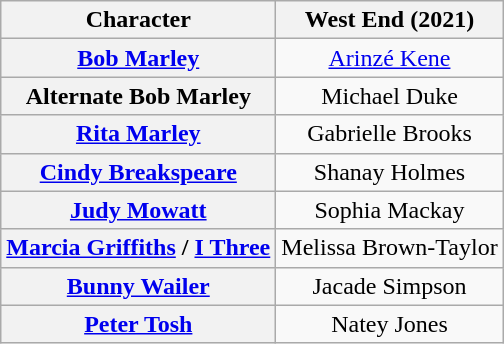<table class="wikitable">
<tr>
<th>Character</th>
<th>West End (2021)</th>
</tr>
<tr>
<th><a href='#'>Bob Marley</a></th>
<td align="center"><a href='#'>Arinzé Kene</a></td>
</tr>
<tr>
<th>Alternate Bob Marley</th>
<td align="center">Michael Duke</td>
</tr>
<tr>
<th><a href='#'>Rita Marley</a></th>
<td align="center">Gabrielle Brooks</td>
</tr>
<tr>
<th><a href='#'>Cindy Breakspeare</a></th>
<td align="center">Shanay Holmes</td>
</tr>
<tr>
<th><a href='#'>Judy Mowatt</a></th>
<td align="center">Sophia Mackay</td>
</tr>
<tr>
<th><a href='#'>Marcia Griffiths</a> / <a href='#'>I Three</a></th>
<td align="center">Melissa Brown-Taylor</td>
</tr>
<tr>
<th><a href='#'>Bunny Wailer</a></th>
<td align="center">Jacade Simpson</td>
</tr>
<tr>
<th><a href='#'>Peter Tosh</a></th>
<td align="center">Natey Jones</td>
</tr>
</table>
